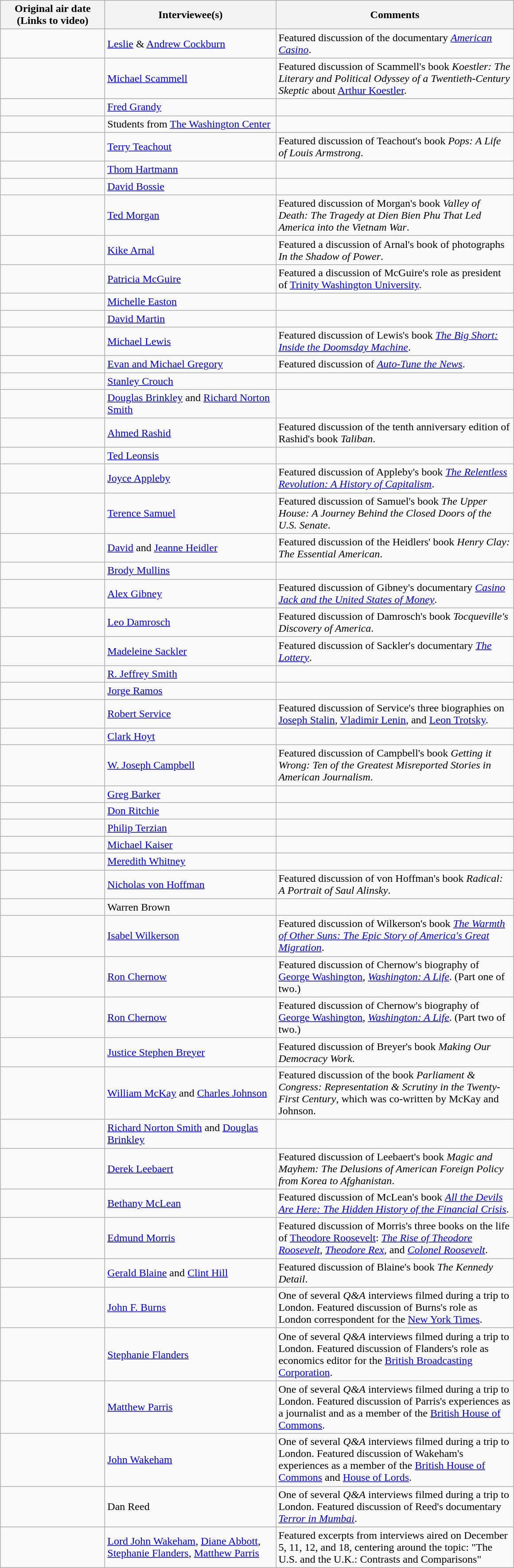<table class="wikitable">
<tr>
<th width="150">Original air date<br>(Links to video)</th>
<th width="250">Interviewee(s)</th>
<th width="350">Comments</th>
</tr>
<tr>
<td></td>
<td><a href='#'>Leslie</a> & <a href='#'>Andrew Cockburn</a></td>
<td>Featured discussion of the documentary <em><a href='#'>American Casino</a></em>.</td>
</tr>
<tr>
<td></td>
<td><a href='#'>Michael Scammell</a></td>
<td>Featured discussion of Scammell's book <em>Koestler: The Literary and Political Odyssey of a Twentieth-Century Skeptic</em> about <a href='#'>Arthur Koestler</a>.</td>
</tr>
<tr>
<td></td>
<td><a href='#'>Fred Grandy</a></td>
<td></td>
</tr>
<tr>
<td></td>
<td>Students from <a href='#'>The Washington Center</a></td>
<td></td>
</tr>
<tr>
<td></td>
<td><a href='#'>Terry Teachout</a></td>
<td>Featured discussion of Teachout's book <em>Pops: A Life of Louis Armstrong</em>.</td>
</tr>
<tr>
<td></td>
<td><a href='#'>Thom Hartmann</a></td>
<td></td>
</tr>
<tr>
<td></td>
<td><a href='#'>David Bossie</a></td>
<td></td>
</tr>
<tr>
<td></td>
<td><a href='#'>Ted Morgan</a></td>
<td>Featured discussion of Morgan's book <em>Valley of Death: The Tragedy at Dien Bien Phu That Led America into the Vietnam War</em>.</td>
</tr>
<tr>
<td></td>
<td><a href='#'>Kike Arnal</a></td>
<td>Featured a discussion of Arnal's book of photographs <em>In the Shadow of Power</em>.</td>
</tr>
<tr>
<td></td>
<td><a href='#'>Patricia McGuire</a></td>
<td>Featured a discussion of McGuire's role as president of <a href='#'>Trinity Washington University</a>.</td>
</tr>
<tr>
<td></td>
<td><a href='#'>Michelle Easton</a></td>
<td></td>
</tr>
<tr>
<td></td>
<td><a href='#'>David Martin</a></td>
<td></td>
</tr>
<tr>
<td></td>
<td><a href='#'>Michael Lewis</a></td>
<td>Featured discussion of Lewis's book <em><a href='#'>The Big Short: Inside the Doomsday Machine</a></em>.</td>
</tr>
<tr>
<td></td>
<td><a href='#'>Evan and Michael Gregory</a></td>
<td>Featured discussion of <em><a href='#'>Auto-Tune the News</a></em>.</td>
</tr>
<tr>
<td></td>
<td><a href='#'>Stanley Crouch</a></td>
<td></td>
</tr>
<tr>
<td></td>
<td><a href='#'>Douglas Brinkley</a> and <a href='#'>Richard Norton Smith</a></td>
<td></td>
</tr>
<tr>
<td></td>
<td><a href='#'>Ahmed Rashid</a></td>
<td>Featured discussion of the tenth anniversary edition of Rashid's book <em>Taliban</em>.</td>
</tr>
<tr>
<td></td>
<td><a href='#'>Ted Leonsis</a></td>
<td></td>
</tr>
<tr>
<td></td>
<td><a href='#'>Joyce Appleby</a></td>
<td>Featured discussion of Appleby's book <em><a href='#'>The Relentless Revolution: A History of Capitalism</a></em>.</td>
</tr>
<tr>
<td></td>
<td><a href='#'>Terence Samuel</a></td>
<td>Featured discussion of Samuel's book <em>The Upper House: A Journey Behind the Closed Doors of the U.S. Senate</em>.</td>
</tr>
<tr>
<td></td>
<td><a href='#'>David</a> and <a href='#'>Jeanne Heidler</a></td>
<td>Featured discussion of the Heidlers' book <em>Henry Clay: The Essential American</em>.</td>
</tr>
<tr>
<td></td>
<td><a href='#'>Brody Mullins</a></td>
<td></td>
</tr>
<tr>
<td></td>
<td><a href='#'>Alex Gibney</a></td>
<td>Featured discussion of Gibney's documentary <em><a href='#'>Casino Jack and the United States of Money</a></em>.</td>
</tr>
<tr>
<td></td>
<td><a href='#'>Leo Damrosch</a></td>
<td>Featured discussion of Damrosch's book <em>Tocqueville's Discovery of America</em>.</td>
</tr>
<tr>
<td></td>
<td><a href='#'>Madeleine Sackler</a></td>
<td>Featured discussion of Sackler's documentary <em><a href='#'>The Lottery</a></em>.</td>
</tr>
<tr>
<td></td>
<td><a href='#'>R. Jeffrey Smith</a></td>
<td></td>
</tr>
<tr>
<td></td>
<td><a href='#'>Jorge Ramos</a></td>
<td></td>
</tr>
<tr>
<td></td>
<td><a href='#'>Robert Service</a></td>
<td>Featured discussion of Service's three biographies on <a href='#'>Joseph Stalin</a>, <a href='#'>Vladimir Lenin</a>, and <a href='#'>Leon Trotsky</a>.</td>
</tr>
<tr>
<td></td>
<td><a href='#'>Clark Hoyt</a></td>
<td></td>
</tr>
<tr>
<td></td>
<td><a href='#'>W. Joseph Campbell</a></td>
<td>Featured discussion of Campbell's book <em>Getting it Wrong: Ten of the Greatest Misreported Stories in American Journalism</em>.</td>
</tr>
<tr>
<td></td>
<td><a href='#'>Greg Barker</a></td>
<td></td>
</tr>
<tr>
<td></td>
<td><a href='#'>Don Ritchie</a></td>
<td></td>
</tr>
<tr>
<td></td>
<td><a href='#'>Philip Terzian</a></td>
<td></td>
</tr>
<tr>
<td></td>
<td><a href='#'>Michael Kaiser</a></td>
<td></td>
</tr>
<tr>
<td></td>
<td><a href='#'>Meredith Whitney</a></td>
<td></td>
</tr>
<tr>
<td></td>
<td><a href='#'>Nicholas von Hoffman</a></td>
<td>Featured discussion of von Hoffman's book <em>Radical: A Portrait of Saul Alinsky</em>.</td>
</tr>
<tr>
<td></td>
<td>Warren Brown</td>
<td></td>
</tr>
<tr>
<td></td>
<td><a href='#'>Isabel Wilkerson</a></td>
<td>Featured discussion of Wilkerson's book <em><a href='#'>The Warmth of Other Suns: The Epic Story of America's Great Migration</a></em>.</td>
</tr>
<tr>
<td></td>
<td><a href='#'>Ron Chernow</a></td>
<td>Featured discussion of Chernow's biography of <a href='#'>George Washington</a>, <em><a href='#'>Washington: A Life</a></em>. (Part one of two.)</td>
</tr>
<tr>
<td></td>
<td><a href='#'>Ron Chernow</a></td>
<td>Featured discussion of Chernow's biography of <a href='#'>George Washington</a>, <em><a href='#'>Washington: A Life</a></em>. (Part two of two.)</td>
</tr>
<tr>
<td></td>
<td><a href='#'>Justice Stephen Breyer</a></td>
<td>Featured discussion of Breyer's book <em>Making Our Democracy Work</em>.</td>
</tr>
<tr>
<td></td>
<td><a href='#'>William McKay</a> and <a href='#'>Charles Johnson</a></td>
<td>Featured discussion of the book <em>Parliament & Congress: Representation & Scrutiny in the Twenty-First Century</em>, which was co-written by McKay and Johnson.</td>
</tr>
<tr>
<td></td>
<td><a href='#'>Richard Norton Smith</a> and <a href='#'>Douglas Brinkley</a></td>
<td></td>
</tr>
<tr>
<td></td>
<td><a href='#'>Derek Leebaert</a></td>
<td>Featured discussion of Leebaert's book <em>Magic and Mayhem: The Delusions of American Foreign Policy from Korea to Afghanistan</em>.</td>
</tr>
<tr>
<td></td>
<td><a href='#'>Bethany McLean</a></td>
<td>Featured discussion of McLean's book <em><a href='#'>All the Devils Are Here: The Hidden History of the Financial Crisis</a></em>.</td>
</tr>
<tr>
<td></td>
<td><a href='#'>Edmund Morris</a></td>
<td>Featured discussion of Morris's three books on the life of <a href='#'>Theodore Roosevelt</a>: <em><a href='#'>The Rise of Theodore Roosevelt</a></em>, <em><a href='#'>Theodore Rex</a></em>, and <em><a href='#'>Colonel Roosevelt</a></em>.</td>
</tr>
<tr>
<td></td>
<td><a href='#'>Gerald Blaine</a> and <a href='#'>Clint Hill</a></td>
<td>Featured discussion of Blaine's book <em>The Kennedy Detail</em>.</td>
</tr>
<tr>
<td></td>
<td><a href='#'>John F. Burns</a></td>
<td>One of several <em>Q&A</em> interviews filmed during a trip to London. Featured discussion of Burns's role as London correspondent for the <a href='#'>New York Times</a>.</td>
</tr>
<tr>
<td></td>
<td><a href='#'>Stephanie Flanders</a></td>
<td>One of several <em>Q&A</em> interviews filmed during a trip to London. Featured discussion of Flanders's role as economics editor for the <a href='#'>British Broadcasting Corporation</a>.</td>
</tr>
<tr>
<td></td>
<td><a href='#'>Matthew Parris</a></td>
<td>One of several <em>Q&A</em> interviews filmed during a trip to London. Featured discussion of Parris's experiences as a journalist and as a member of the <a href='#'>British House of Commons</a>.</td>
</tr>
<tr>
<td></td>
<td><a href='#'>John Wakeham</a></td>
<td>One of several <em>Q&A</em> interviews filmed during a trip to London. Featured discussion of Wakeham's experiences as a member of the <a href='#'>British House of Commons</a> and <a href='#'>House of Lords</a>.</td>
</tr>
<tr>
<td></td>
<td>Dan Reed</td>
<td>One of several <em>Q&A</em> interviews filmed during a trip to London. Featured discussion of Reed's documentary <em><a href='#'>Terror in Mumbai</a></em>.</td>
</tr>
<tr>
<td></td>
<td><a href='#'>Lord John Wakeham</a>, <a href='#'>Diane Abbott</a>, <a href='#'>Stephanie Flanders</a>, <a href='#'>Matthew Parris</a></td>
<td>Featured excerpts from interviews aired on December 5, 11, 12, and 18, centering around the topic: "The U.S. and the U.K.: Contrasts and Comparisons"</td>
</tr>
</table>
